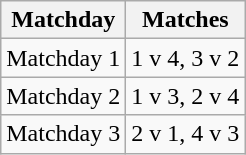<table class="wikitable" style="text-align:center">
<tr>
<th>Matchday</th>
<th>Matches</th>
</tr>
<tr>
<td>Matchday 1</td>
<td>1 v 4, 3 v 2</td>
</tr>
<tr>
<td>Matchday 2</td>
<td>1 v 3, 2 v 4</td>
</tr>
<tr>
<td>Matchday 3</td>
<td>2 v 1, 4 v 3</td>
</tr>
</table>
